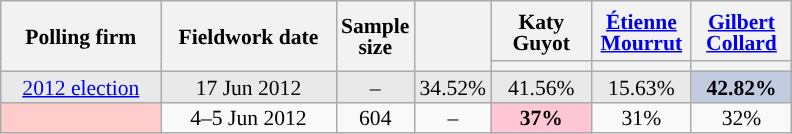<table class="wikitable sortable" style="text-align:center;font-size:90%;line-height:14px;">
<tr style="height:40px;">
<th style="width:100px;" rowspan="2">Polling firm</th>
<th style="width:110px;" rowspan="2">Fieldwork date</th>
<th style="width:35px;" rowspan="2">Sample<br>size</th>
<th style="width:30px;" rowspan="2"></th>
<th class="unsortable" style="width:60px;">Katy Guyot<br></th>
<th class="unsortable" style="width:60px;"><a href='#'>Étienne Mourrut</a><br></th>
<th class="unsortable" style="width:60px;"><a href='#'>Gilbert Collard</a><br></th>
</tr>
<tr>
<th style="background:"></th>
<th style="background:"></th>
<th style="background:"></th>
</tr>
<tr style="background:#E9E9E9;">
<td><a href='#'>2012 election</a></td>
<td data-sort-value="2012-06-17">17 Jun 2012</td>
<td>–</td>
<td>34.52%</td>
<td>41.56%</td>
<td>15.63%</td>
<td style="background:#C1CCE1;"><strong>42.82%</strong></td>
</tr>
<tr>
<td style="background:#FFCCCC;"></td>
<td data-sort-value="2012-06-05">4–5 Jun 2012</td>
<td>604</td>
<td>–</td>
<td style="background:#FFC6D5;"><strong>37%</strong></td>
<td>31%</td>
<td>32%</td>
</tr>
</table>
